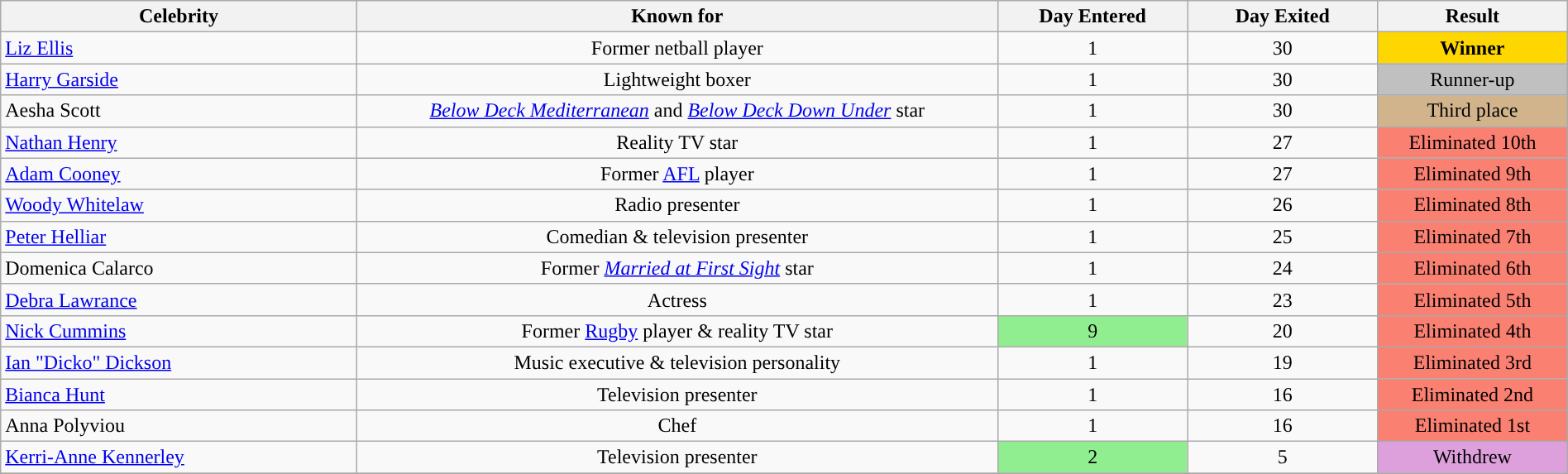<table class="wikitable" style="margin:auto; text-align:center;">
<tr>
<th style="width:15%;" scope="col">Celebrity</th>
<th style="width:27%;" scope="col">Known for</th>
<th style="width:8%;" scope="col">Day Entered</th>
<th style="width:8%;" scope="col">Day Exited</th>
<th style="width:8%;" scope="col">Result</th>
</tr>
<tr>
<td align=left><a href='#'>Liz Ellis</a></td>
<td>Former netball player</td>
<td>1</td>
<td>30</td>
<td style=background:gold><strong>Winner</strong></td>
</tr>
<tr>
<td align=left><a href='#'>Harry Garside</a></td>
<td>Lightweight boxer</td>
<td>1</td>
<td>30</td>
<td style=background:silver>Runner-up</td>
</tr>
<tr>
<td align=left>Aesha Scott</td>
<td><em><a href='#'>Below Deck Mediterranean</a></em> and <em><a href='#'>Below Deck Down Under</a></em> star</td>
<td>1</td>
<td>30</td>
<td style=background:tan>Third place</td>
</tr>
<tr>
<td align=left><a href='#'>Nathan Henry</a></td>
<td>Reality TV star</td>
<td>1</td>
<td>27</td>
<td style="background:salmon">Eliminated 10th</td>
</tr>
<tr>
<td align=left><a href='#'>Adam Cooney</a></td>
<td>Former <a href='#'>AFL</a> player</td>
<td>1</td>
<td>27</td>
<td style="background:salmon">Eliminated 9th</td>
</tr>
<tr>
<td align=left><a href='#'>Woody Whitelaw</a></td>
<td>Radio presenter</td>
<td>1</td>
<td>26</td>
<td style="background:salmon">Eliminated 8th</td>
</tr>
<tr>
<td align=left><a href='#'>Peter Helliar</a></td>
<td>Comedian & television presenter</td>
<td>1</td>
<td>25</td>
<td style="background:salmon">Eliminated 7th</td>
</tr>
<tr>
<td align=left>Domenica Calarco</td>
<td>Former <em><a href='#'>Married at First Sight</a></em> star</td>
<td>1</td>
<td>24</td>
<td style="background:salmon">Eliminated 6th</td>
</tr>
<tr>
<td align=left><a href='#'>Debra Lawrance</a></td>
<td>Actress</td>
<td>1</td>
<td>23</td>
<td style="background:salmon">Eliminated 5th</td>
</tr>
<tr>
<td align=left><a href='#'>Nick Cummins</a></td>
<td>Former <a href='#'>Rugby</a> player & reality TV star</td>
<td style=background:lightgreen>9</td>
<td>20</td>
<td style="background:salmon">Eliminated 4th</td>
</tr>
<tr>
<td align=left><a href='#'>Ian "Dicko" Dickson</a></td>
<td>Music executive & television personality</td>
<td>1</td>
<td>19</td>
<td style="background:salmon">Eliminated 3rd</td>
</tr>
<tr>
<td align=left><a href='#'>Bianca Hunt</a></td>
<td>Television presenter</td>
<td>1</td>
<td>16</td>
<td style="background:salmon">Eliminated 2nd</td>
</tr>
<tr>
<td align=left>Anna Polyviou</td>
<td>Chef</td>
<td>1</td>
<td>16</td>
<td style="background:salmon">Eliminated 1st</td>
</tr>
<tr>
<td align=left><a href='#'>Kerri-Anne Kennerley</a></td>
<td>Television presenter</td>
<td style=background:lightgreen>2</td>
<td>5</td>
<td style="background:plum">Withdrew</td>
</tr>
<tr>
</tr>
</table>
